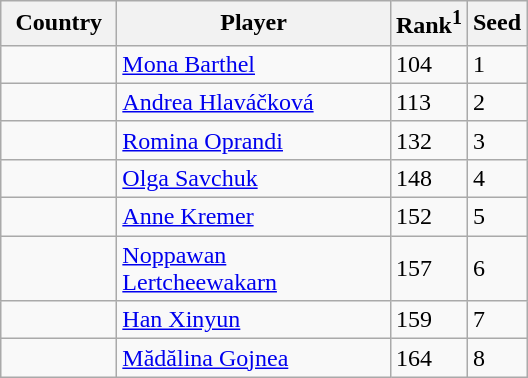<table class="sortable wikitable">
<tr>
<th width="70">Country</th>
<th width="175">Player</th>
<th>Rank<sup>1</sup></th>
<th>Seed</th>
</tr>
<tr>
<td></td>
<td><a href='#'>Mona Barthel</a></td>
<td>104</td>
<td>1</td>
</tr>
<tr>
<td></td>
<td><a href='#'>Andrea Hlaváčková</a></td>
<td>113</td>
<td>2</td>
</tr>
<tr>
<td></td>
<td><a href='#'>Romina Oprandi</a></td>
<td>132</td>
<td>3</td>
</tr>
<tr>
<td></td>
<td><a href='#'>Olga Savchuk</a></td>
<td>148</td>
<td>4</td>
</tr>
<tr>
<td></td>
<td><a href='#'>Anne Kremer</a></td>
<td>152</td>
<td>5</td>
</tr>
<tr>
<td></td>
<td><a href='#'>Noppawan Lertcheewakarn</a></td>
<td>157</td>
<td>6</td>
</tr>
<tr>
<td></td>
<td><a href='#'>Han Xinyun</a></td>
<td>159</td>
<td>7</td>
</tr>
<tr>
<td></td>
<td><a href='#'>Mădălina Gojnea</a></td>
<td>164</td>
<td>8</td>
</tr>
</table>
